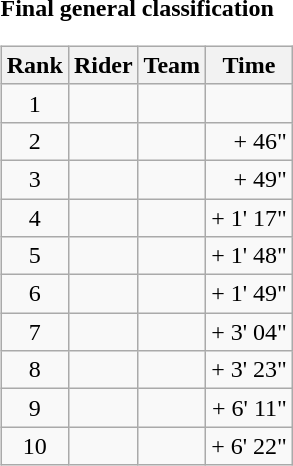<table>
<tr>
<td><strong>Final general classification</strong><br><table class="wikitable">
<tr>
<th scope="col">Rank</th>
<th scope="col">Rider</th>
<th scope="col">Team</th>
<th scope="col">Time</th>
</tr>
<tr>
<td style="text-align:center;">1</td>
<td></td>
<td></td>
<td style="text-align:right;"></td>
</tr>
<tr>
<td style="text-align:center;">2</td>
<td></td>
<td></td>
<td style="text-align:right;">+ 46"</td>
</tr>
<tr>
<td style="text-align:center;">3</td>
<td></td>
<td></td>
<td style="text-align:right;">+ 49"</td>
</tr>
<tr>
<td style="text-align:center;">4</td>
<td></td>
<td></td>
<td style="text-align:right;">+ 1' 17"</td>
</tr>
<tr>
<td style="text-align:center;">5</td>
<td></td>
<td></td>
<td style="text-align:right;">+ 1' 48"</td>
</tr>
<tr>
<td style="text-align:center;">6</td>
<td></td>
<td></td>
<td style="text-align:right;">+ 1' 49"</td>
</tr>
<tr>
<td style="text-align:center;">7</td>
<td></td>
<td></td>
<td style="text-align:right;">+ 3' 04"</td>
</tr>
<tr>
<td style="text-align:center;">8</td>
<td></td>
<td></td>
<td style="text-align:right;">+ 3' 23"</td>
</tr>
<tr>
<td style="text-align:center;">9</td>
<td></td>
<td></td>
<td style="text-align:right;">+ 6' 11"</td>
</tr>
<tr>
<td style="text-align:center;">10</td>
<td></td>
<td></td>
<td style="text-align:right;">+ 6' 22"</td>
</tr>
</table>
</td>
</tr>
</table>
